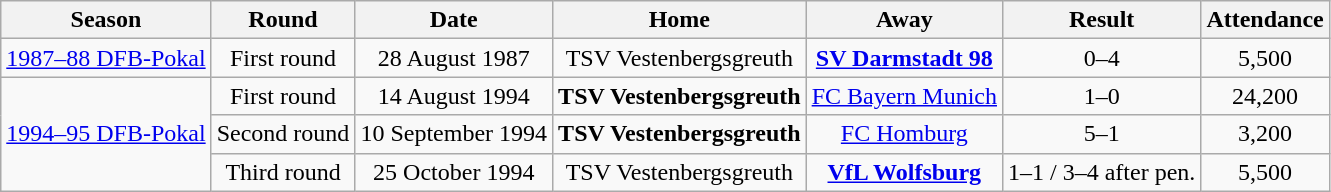<table class="wikitable">
<tr>
<th>Season</th>
<th>Round</th>
<th>Date</th>
<th>Home</th>
<th>Away</th>
<th>Result</th>
<th>Attendance</th>
</tr>
<tr align="center">
<td><a href='#'>1987–88 DFB-Pokal</a></td>
<td>First round</td>
<td>28 August 1987</td>
<td>TSV Vestenbergsgreuth</td>
<td><strong><a href='#'>SV Darmstadt 98</a></strong></td>
<td>0–4</td>
<td>5,500</td>
</tr>
<tr align="center">
<td rowspan=3><a href='#'>1994–95 DFB-Pokal</a></td>
<td>First round</td>
<td>14 August 1994</td>
<td><strong>TSV Vestenbergsgreuth</strong></td>
<td><a href='#'>FC Bayern Munich</a></td>
<td>1–0</td>
<td>24,200</td>
</tr>
<tr align="center">
<td>Second round</td>
<td>10 September 1994</td>
<td><strong>TSV Vestenbergsgreuth</strong></td>
<td><a href='#'>FC Homburg</a></td>
<td>5–1</td>
<td>3,200</td>
</tr>
<tr align="center">
<td>Third round</td>
<td>25 October 1994</td>
<td>TSV Vestenbergsgreuth</td>
<td><strong><a href='#'>VfL Wolfsburg</a></strong></td>
<td>1–1 / 3–4 after pen.</td>
<td>5,500</td>
</tr>
</table>
